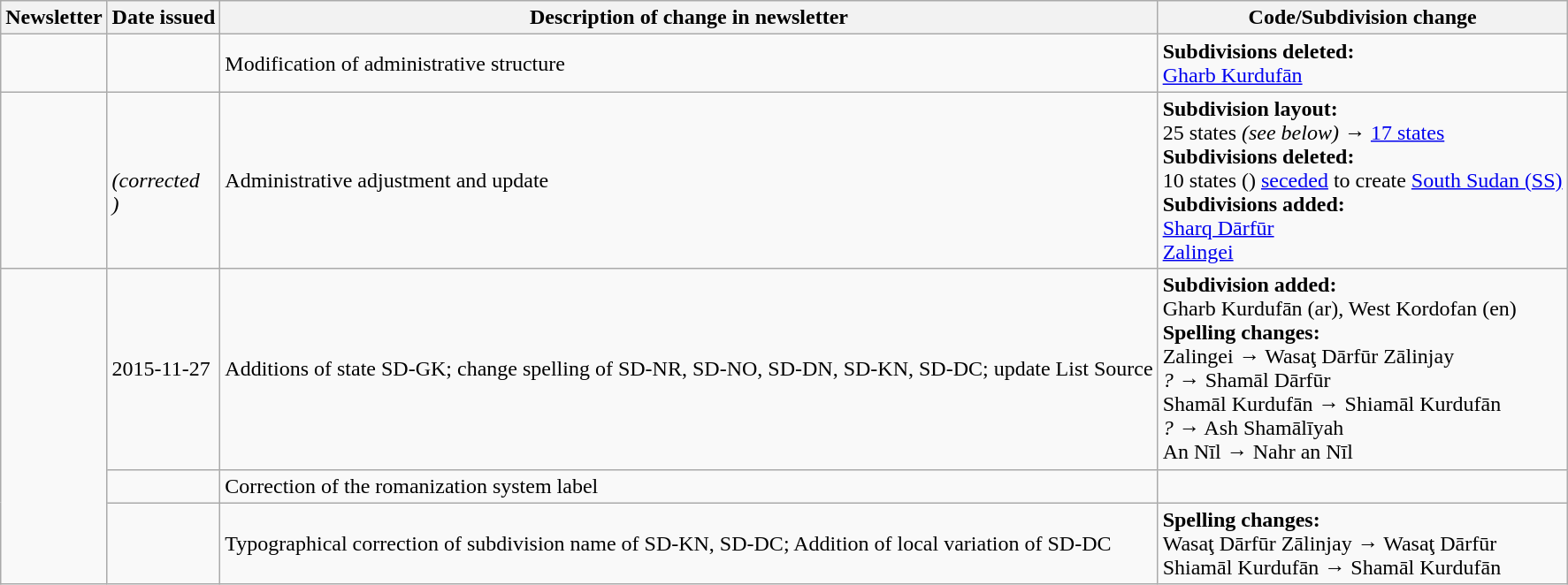<table class="wikitable">
<tr>
<th>Newsletter</th>
<th>Date issued</th>
<th>Description of change in newsletter</th>
<th>Code/Subdivision change</th>
</tr>
<tr>
<td id="I-9"></td>
<td></td>
<td>Modification of administrative structure</td>
<td style=white-space:nowrap><strong>Subdivisions deleted:</strong><br>  <a href='#'>Gharb Kurdufān</a></td>
</tr>
<tr>
<td id="II-3"></td>
<td><br> <em>(corrected<br> )</em></td>
<td>Administrative adjustment and update</td>
<td style=white-space:nowrap><strong>Subdivision layout:</strong><br> 25 states <em>(see below)</em> → <a href='#'>17 states</a><br> <strong>Subdivisions deleted:</strong><br> 10 states () <a href='#'>seceded</a> to create <a href='#'>South Sudan (SS)</a><br> <strong>Subdivisions added:</strong><br>  <a href='#'>Sharq Dārfūr</a><br>  <a href='#'>Zalingei</a></td>
</tr>
<tr>
<td rowspan="3"></td>
<td>2015-11-27</td>
<td>Additions of state SD-GK; change spelling of SD-NR, SD-NO, SD-DN, SD-KN, SD-DC; update List Source</td>
<td><strong>Subdivision added:</strong><br> Gharb Kurdufān (ar), West Kordofan (en)<br><strong>Spelling changes:</strong><br> Zalingei → Wasaţ Dārfūr Zālinjay<br> <em>?</em>  → Shamāl Dārfūr<br> Shamāl Kurdufān → Shiamāl Kurdufān<br> <em>?</em> → Ash Shamālīyah<br> An Nīl → Nahr an Nīl</td>
</tr>
<tr>
<td></td>
<td>Correction of the romanization system label</td>
<td></td>
</tr>
<tr>
<td></td>
<td>Typographical correction of subdivision name of SD-KN, SD-DC; Addition of local variation of SD-DC</td>
<td><strong>Spelling changes:</strong><br> Wasaţ Dārfūr Zālinjay → Wasaţ Dārfūr<br> Shiamāl Kurdufān → Shamāl Kurdufān</td>
</tr>
</table>
